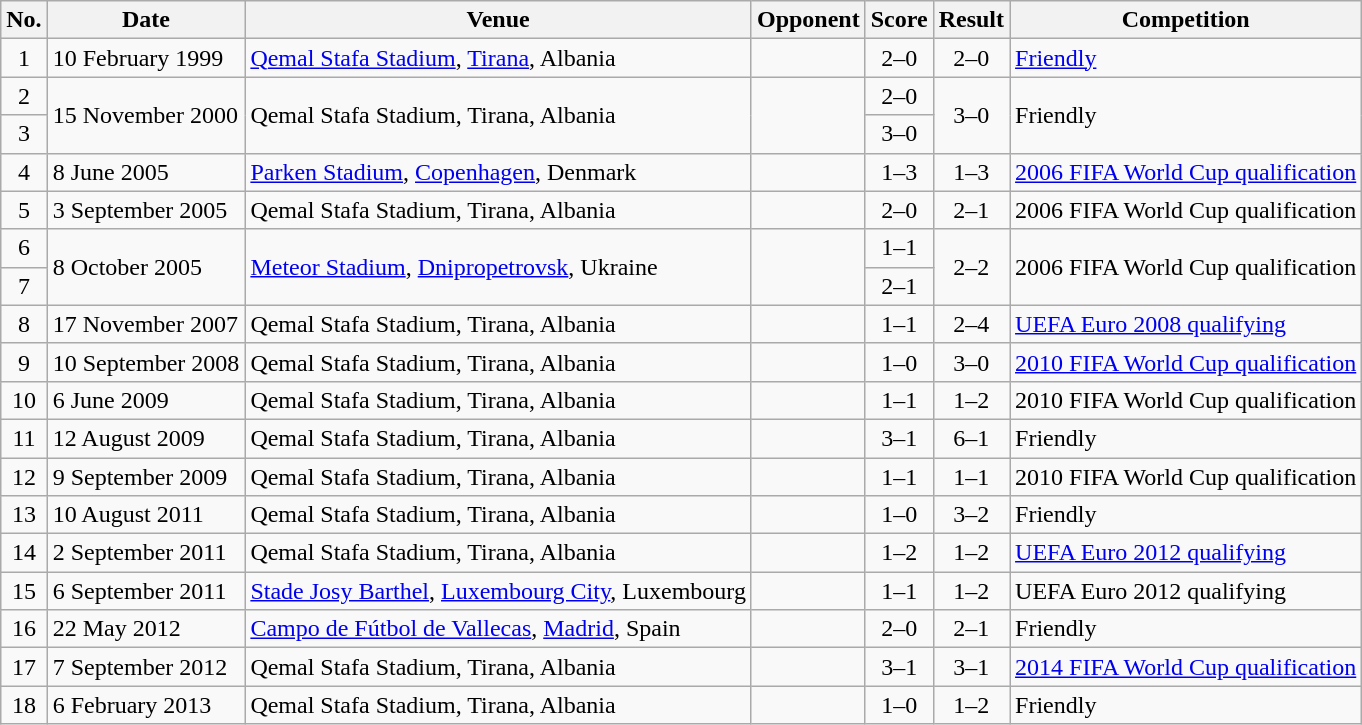<table class="wikitable sortable">
<tr>
<th scope="col">No.</th>
<th scope="col">Date</th>
<th scope="col">Venue</th>
<th scope="col">Opponent</th>
<th scope="col">Score</th>
<th scope="col">Result</th>
<th scope="col">Competition</th>
</tr>
<tr>
<td style="text-align:center">1</td>
<td>10 February 1999</td>
<td><a href='#'>Qemal Stafa Stadium</a>, <a href='#'>Tirana</a>, Albania</td>
<td></td>
<td style="text-align:center">2–0</td>
<td style="text-align:center">2–0</td>
<td><a href='#'>Friendly</a></td>
</tr>
<tr>
<td style="text-align:center">2</td>
<td rowspan="2">15 November 2000</td>
<td rowspan="2">Qemal Stafa Stadium, Tirana, Albania</td>
<td rowspan="2"></td>
<td style="text-align:center">2–0</td>
<td rowspan="2" style="text-align:center">3–0</td>
<td rowspan="2">Friendly</td>
</tr>
<tr>
<td style="text-align:center">3</td>
<td style="text-align:center">3–0</td>
</tr>
<tr>
<td style="text-align:center">4</td>
<td>8 June 2005</td>
<td><a href='#'>Parken Stadium</a>, <a href='#'>Copenhagen</a>, Denmark</td>
<td></td>
<td style="text-align:center">1–3</td>
<td style="text-align:center">1–3</td>
<td><a href='#'>2006 FIFA World Cup qualification</a></td>
</tr>
<tr>
<td style="text-align:center">5</td>
<td>3 September 2005</td>
<td>Qemal Stafa Stadium, Tirana, Albania</td>
<td></td>
<td style="text-align:center">2–0</td>
<td style="text-align:center">2–1</td>
<td>2006 FIFA World Cup qualification</td>
</tr>
<tr>
<td style="text-align:center">6</td>
<td rowspan="2">8 October 2005</td>
<td rowspan="2"><a href='#'>Meteor Stadium</a>, <a href='#'>Dnipropetrovsk</a>, Ukraine</td>
<td rowspan="2"></td>
<td style="text-align:center">1–1</td>
<td rowspan="2" style="text-align:center">2–2</td>
<td rowspan="2">2006 FIFA World Cup qualification</td>
</tr>
<tr>
<td style="text-align:center">7</td>
<td style="text-align:center">2–1</td>
</tr>
<tr>
<td style="text-align:center">8</td>
<td>17 November 2007</td>
<td>Qemal Stafa Stadium, Tirana, Albania</td>
<td></td>
<td style="text-align:center">1–1</td>
<td style="text-align:center">2–4</td>
<td><a href='#'>UEFA Euro 2008 qualifying</a></td>
</tr>
<tr>
<td style="text-align:center">9</td>
<td>10 September 2008</td>
<td>Qemal Stafa Stadium, Tirana, Albania</td>
<td></td>
<td style="text-align:center">1–0</td>
<td style="text-align:center">3–0</td>
<td><a href='#'>2010 FIFA World Cup qualification</a></td>
</tr>
<tr>
<td style="text-align:center">10</td>
<td>6 June 2009</td>
<td>Qemal Stafa Stadium, Tirana, Albania</td>
<td></td>
<td style="text-align:center">1–1</td>
<td style="text-align:center">1–2</td>
<td>2010 FIFA World Cup qualification</td>
</tr>
<tr>
<td style="text-align:center">11</td>
<td>12 August 2009</td>
<td>Qemal Stafa Stadium, Tirana, Albania</td>
<td></td>
<td style="text-align:center">3–1</td>
<td style="text-align:center">6–1</td>
<td>Friendly</td>
</tr>
<tr>
<td style="text-align:center">12</td>
<td>9 September 2009</td>
<td>Qemal Stafa Stadium, Tirana, Albania</td>
<td></td>
<td style="text-align:center">1–1</td>
<td style="text-align:center">1–1</td>
<td>2010 FIFA World Cup qualification</td>
</tr>
<tr>
<td style="text-align:center">13</td>
<td>10 August 2011</td>
<td>Qemal Stafa Stadium, Tirana, Albania</td>
<td></td>
<td style="text-align:center">1–0</td>
<td style="text-align:center">3–2</td>
<td>Friendly</td>
</tr>
<tr>
<td style="text-align:center">14</td>
<td>2 September 2011</td>
<td>Qemal Stafa Stadium, Tirana, Albania</td>
<td></td>
<td style="text-align:center">1–2</td>
<td style="text-align:center">1–2</td>
<td><a href='#'>UEFA Euro 2012 qualifying</a></td>
</tr>
<tr>
<td style="text-align:center">15</td>
<td>6 September 2011</td>
<td><a href='#'>Stade Josy Barthel</a>, <a href='#'>Luxembourg City</a>, Luxembourg</td>
<td></td>
<td style="text-align:center">1–1</td>
<td style="text-align:center">1–2</td>
<td>UEFA Euro 2012 qualifying</td>
</tr>
<tr>
<td style="text-align:center">16</td>
<td>22 May 2012</td>
<td><a href='#'>Campo de Fútbol de Vallecas</a>, <a href='#'>Madrid</a>, Spain</td>
<td></td>
<td style="text-align:center">2–0</td>
<td style="text-align:center">2–1</td>
<td>Friendly</td>
</tr>
<tr>
<td style="text-align:center">17</td>
<td>7 September 2012</td>
<td>Qemal Stafa Stadium, Tirana, Albania</td>
<td></td>
<td style="text-align:center">3–1</td>
<td style="text-align:center">3–1</td>
<td><a href='#'>2014 FIFA World Cup qualification</a></td>
</tr>
<tr>
<td style="text-align:center">18</td>
<td>6 February 2013</td>
<td>Qemal Stafa Stadium, Tirana, Albania</td>
<td></td>
<td style="text-align:center">1–0</td>
<td style="text-align:center">1–2</td>
<td>Friendly</td>
</tr>
</table>
